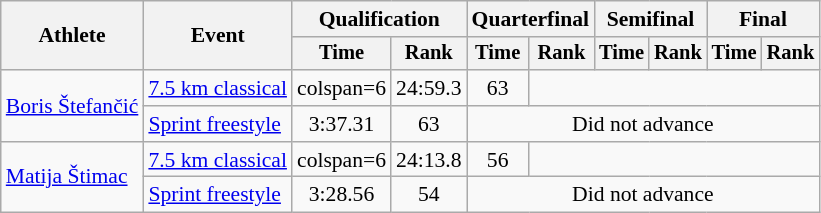<table class="wikitable" style="font-size:90%">
<tr>
<th rowspan="2">Athlete</th>
<th rowspan="2">Event</th>
<th colspan="2">Qualification</th>
<th colspan="2">Quarterfinal</th>
<th colspan="2">Semifinal</th>
<th colspan="2">Final</th>
</tr>
<tr style="font-size:95%">
<th>Time</th>
<th>Rank</th>
<th>Time</th>
<th>Rank</th>
<th>Time</th>
<th>Rank</th>
<th>Time</th>
<th>Rank</th>
</tr>
<tr align=center>
<td align=left rowspan=2><a href='#'>Boris Štefančić</a></td>
<td align=left><a href='#'>7.5 km classical</a></td>
<td>colspan=6</td>
<td>24:59.3</td>
<td>63</td>
</tr>
<tr align=center>
<td align=left><a href='#'>Sprint freestyle</a></td>
<td>3:37.31</td>
<td>63</td>
<td colspan=6>Did not advance</td>
</tr>
<tr align=center>
<td align=left rowspan=2><a href='#'>Matija Štimac</a></td>
<td align=left><a href='#'>7.5 km classical</a></td>
<td>colspan=6</td>
<td>24:13.8</td>
<td>56</td>
</tr>
<tr align=center>
<td align=left><a href='#'>Sprint freestyle</a></td>
<td>3:28.56</td>
<td>54</td>
<td colspan=6>Did not advance</td>
</tr>
</table>
